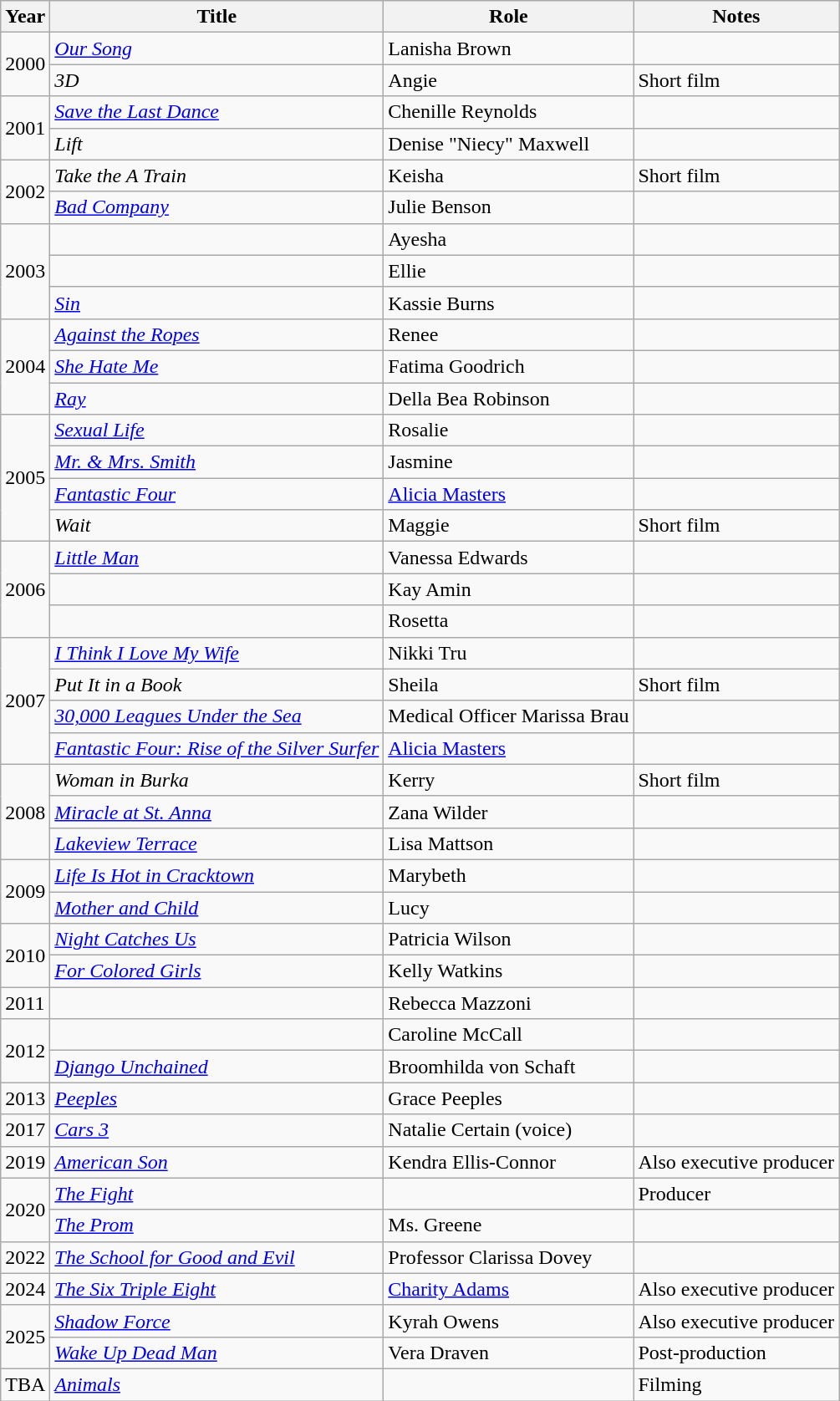<table class="wikitable sortable">
<tr>
<th>Year</th>
<th>Title</th>
<th>Role</th>
<th class="unsortable">Notes</th>
</tr>
<tr>
<td rowspan="2">2000</td>
<td><em><a href='#'>Our Song</a></em></td>
<td>Lanisha Brown</td>
<td></td>
</tr>
<tr>
<td><em>3D</em></td>
<td>Angie</td>
<td>Short film</td>
</tr>
<tr>
<td rowspan="2">2001</td>
<td><em><a href='#'>Save the Last Dance</a></em></td>
<td>Chenille Reynolds</td>
<td></td>
</tr>
<tr Sarah Johnson>
<td><em>Lift</em></td>
<td>Denise "Niecy" Maxwell</td>
<td></td>
</tr>
<tr>
<td rowspan="2">2002</td>
<td><em>Take the A Train</em></td>
<td>Keisha</td>
<td>Short film</td>
</tr>
<tr>
<td><em><a href='#'>Bad Company</a></em></td>
<td>Julie Benson</td>
<td></td>
</tr>
<tr>
<td rowspan="3">2003</td>
<td><em></em></td>
<td>Ayesha</td>
<td></td>
</tr>
<tr>
<td><em></em></td>
<td>Ellie</td>
<td></td>
</tr>
<tr>
<td><em><a href='#'>Sin</a></em></td>
<td>Kassie Burns</td>
<td></td>
</tr>
<tr>
<td rowspan="3">2004</td>
<td><em><a href='#'>Against the Ropes</a></em></td>
<td>Renee</td>
<td></td>
</tr>
<tr>
<td><em><a href='#'>She Hate Me</a></em></td>
<td>Fatima Goodrich</td>
<td></td>
</tr>
<tr>
<td><em><a href='#'>Ray</a></em></td>
<td>Della Bea Robinson</td>
<td></td>
</tr>
<tr>
<td rowspan="4">2005</td>
<td><em><a href='#'>Sexual Life</a></em></td>
<td>Rosalie</td>
<td></td>
</tr>
<tr>
<td><em><a href='#'>Mr. & Mrs. Smith</a></em></td>
<td>Jasmine</td>
<td></td>
</tr>
<tr>
<td><em><a href='#'>Fantastic Four</a></em></td>
<td><a href='#'>Alicia Masters</a></td>
<td></td>
</tr>
<tr>
<td><em>Wait</em></td>
<td>Maggie</td>
<td>Short film</td>
</tr>
<tr>
<td rowspan="3">2006</td>
<td><em><a href='#'>Little Man</a></em></td>
<td>Vanessa Edwards</td>
<td></td>
</tr>
<tr>
<td><em></em></td>
<td>Kay Amin</td>
<td></td>
</tr>
<tr>
<td><em></em></td>
<td>Rosetta</td>
<td></td>
</tr>
<tr>
<td rowspan="4">2007</td>
<td><em><a href='#'>I Think I Love My Wife</a></em></td>
<td>Nikki Tru</td>
<td></td>
</tr>
<tr>
<td><em>Put It in a Book</em></td>
<td>Sheila</td>
<td>Short film</td>
</tr>
<tr>
<td><em><a href='#'>30,000 Leagues Under the Sea</a></em></td>
<td>Medical Officer Marissa Brau</td>
<td></td>
</tr>
<tr>
<td><em><a href='#'>Fantastic Four: Rise of the Silver Surfer</a></em></td>
<td><a href='#'>Alicia Masters</a></td>
<td></td>
</tr>
<tr>
<td rowspan="3">2008</td>
<td><em>Woman in Burka</em></td>
<td>Kerry</td>
<td>Short film</td>
</tr>
<tr>
<td><em><a href='#'>Miracle at St. Anna</a></em></td>
<td>Zana Wilder</td>
<td></td>
</tr>
<tr>
<td><em><a href='#'>Lakeview Terrace</a></em></td>
<td>Lisa Mattson</td>
<td></td>
</tr>
<tr>
<td rowspan="2">2009</td>
<td><em><a href='#'>Life Is Hot in Cracktown</a></em></td>
<td>Marybeth</td>
<td></td>
</tr>
<tr>
<td><em><a href='#'>Mother and Child</a></em></td>
<td>Lucy</td>
<td></td>
</tr>
<tr>
<td rowspan="2">2010</td>
<td><em><a href='#'>Night Catches Us</a></em></td>
<td>Patricia Wilson</td>
<td></td>
</tr>
<tr>
<td><em><a href='#'>For Colored Girls</a></em></td>
<td>Kelly Watkins</td>
<td></td>
</tr>
<tr>
<td>2011</td>
<td><em></em></td>
<td>Rebecca Mazzoni</td>
<td></td>
</tr>
<tr>
<td rowspan="2">2012</td>
<td><em></em></td>
<td>Caroline McCall</td>
<td></td>
</tr>
<tr>
<td><em><a href='#'>Django Unchained</a></em></td>
<td>Broomhilda von Schaft</td>
<td></td>
</tr>
<tr>
<td>2013</td>
<td><em><a href='#'>Peeples</a></em></td>
<td>Grace Peeples</td>
<td></td>
</tr>
<tr>
<td>2017</td>
<td><em><a href='#'>Cars 3</a></em></td>
<td>Natalie Certain (voice)</td>
<td></td>
</tr>
<tr>
<td>2019</td>
<td><em><a href='#'>American Son</a></em></td>
<td>Kendra Ellis-Connor</td>
<td>Also executive producer</td>
</tr>
<tr>
<td rowspan="2">2020</td>
<td><em><a href='#'>The Fight</a></em></td>
<td></td>
<td>Producer</td>
</tr>
<tr>
<td><em><a href='#'>The Prom</a></em></td>
<td>Ms. Greene</td>
<td></td>
</tr>
<tr>
<td>2022</td>
<td><em><a href='#'>The School for Good and Evil</a></em></td>
<td>Professor Clarissa Dovey</td>
<td></td>
</tr>
<tr>
<td>2024</td>
<td><em><a href='#'>The Six Triple Eight</a></em></td>
<td><a href='#'> Charity Adams</a></td>
<td>Also executive producer</td>
</tr>
<tr>
<td rowspan="2">2025</td>
<td><em><a href='#'>Shadow Force</a></em></td>
<td>Kyrah Owens</td>
<td>Also executive producer</td>
</tr>
<tr>
<td><em><a href='#'>Wake Up Dead Man</a></em></td>
<td>Vera Draven</td>
<td>Post-production</td>
</tr>
<tr>
<td>TBA</td>
<td><em><a href='#'>Animals</a></em></td>
<td></td>
<td>Filming</td>
</tr>
</table>
